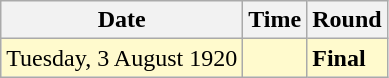<table class="wikitable">
<tr>
<th>Date</th>
<th>Time</th>
<th>Round</th>
</tr>
<tr style=background:lemonchiffon>
<td>Tuesday, 3 August 1920</td>
<td></td>
<td><strong>Final</strong></td>
</tr>
</table>
